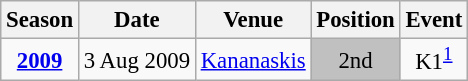<table class="wikitable" style="text-align:center; font-size:95%;">
<tr>
<th>Season</th>
<th>Date</th>
<th>Venue</th>
<th>Position</th>
<th>Event</th>
</tr>
<tr>
<td><strong><a href='#'>2009</a></strong></td>
<td align=right>3 Aug 2009</td>
<td align=left><a href='#'>Kananaskis</a></td>
<td bgcolor=silver>2nd</td>
<td>K1<sup><a href='#'>1</a></sup></td>
</tr>
</table>
